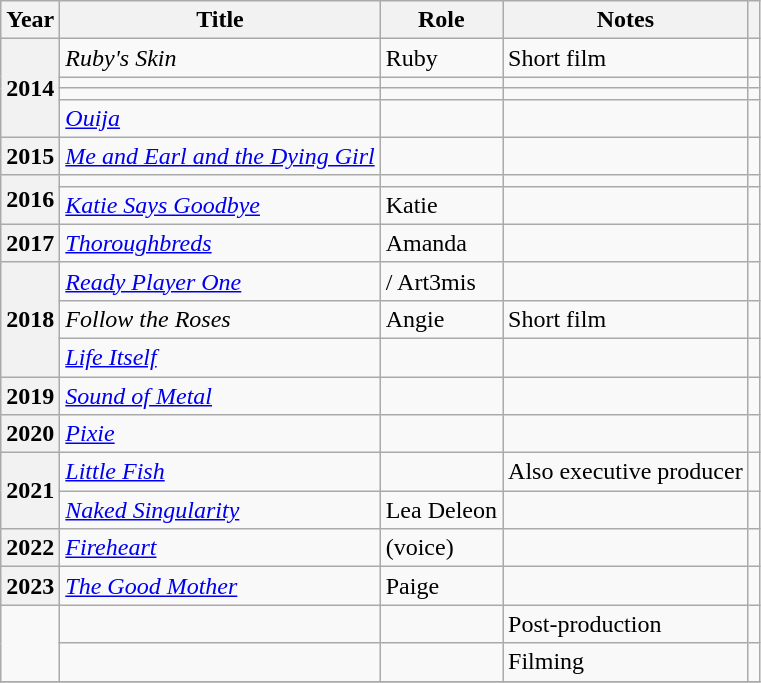<table class="wikitable plainrowheaders sortable">
<tr>
<th scope="col">Year</th>
<th scope="col">Title</th>
<th scope="col">Role</th>
<th class="unsortable">Notes</th>
<th class="unsortable"></th>
</tr>
<tr>
<th scope="row" rowspan="4">2014</th>
<td><em>Ruby's Skin</em></td>
<td>Ruby</td>
<td>Short film</td>
<td style="text-align:center;"></td>
</tr>
<tr>
<td><em></em></td>
<td></td>
<td></td>
<td style="text-align:center;"></td>
</tr>
<tr>
<td><em></em></td>
<td></td>
<td></td>
<td style="text-align:center;"></td>
</tr>
<tr>
<td><em><a href='#'>Ouija</a></em></td>
<td></td>
<td></td>
<td style="text-align:center;"></td>
</tr>
<tr>
<th scope="row">2015</th>
<td><em><a href='#'>Me and Earl and the Dying Girl</a></em></td>
<td></td>
<td></td>
<td style="text-align:center;"></td>
</tr>
<tr>
<th scope="row" rowspan="2">2016</th>
<td><em></em></td>
<td></td>
<td></td>
<td style="text-align:center;"></td>
</tr>
<tr>
<td><em><a href='#'>Katie Says Goodbye</a></em></td>
<td>Katie</td>
<td></td>
<td style="text-align:center;"></td>
</tr>
<tr>
<th scope="row">2017</th>
<td><em><a href='#'>Thoroughbreds</a></em></td>
<td>Amanda</td>
<td></td>
<td style="text-align:center;"></td>
</tr>
<tr>
<th scope="row" rowspan="3">2018</th>
<td><em><a href='#'>Ready Player One</a></em></td>
<td> / Art3mis</td>
<td></td>
<td style="text-align:center;"></td>
</tr>
<tr>
<td><em>Follow the Roses</em></td>
<td>Angie</td>
<td>Short film</td>
<td style="text-align:center;"></td>
</tr>
<tr>
<td><em><a href='#'>Life Itself</a></em></td>
<td></td>
<td></td>
<td style="text-align:center;"></td>
</tr>
<tr>
<th scope="row">2019</th>
<td><em><a href='#'>Sound of Metal</a></em></td>
<td></td>
<td></td>
<td style="text-align:center;"></td>
</tr>
<tr>
<th scope="row">2020</th>
<td><em><a href='#'>Pixie</a></em></td>
<td></td>
<td></td>
<td style="text-align:center;"></td>
</tr>
<tr>
<th scope="row" rowspan="2">2021</th>
<td><em><a href='#'>Little Fish</a></em></td>
<td></td>
<td>Also executive producer</td>
<td style="text-align:center;"></td>
</tr>
<tr>
<td><em><a href='#'>Naked Singularity</a></em></td>
<td>Lea Deleon</td>
<td></td>
<td style="text-align:center;"></td>
</tr>
<tr>
<th scope="row">2022</th>
<td><em><a href='#'>Fireheart</a></em></td>
<td> (voice)</td>
<td></td>
<td style="text-align:center;"></td>
</tr>
<tr>
<th scope="row">2023</th>
<td><em><a href='#'>The Good Mother</a></em></td>
<td>Paige</td>
<td></td>
<td style="text-align:center;"></td>
</tr>
<tr>
<td rowspan="2"></td>
<td></td>
<td></td>
<td>Post-production</td>
<td style="text-align:center;"></td>
</tr>
<tr>
<td></td>
<td></td>
<td>Filming</td>
<td style="text-align:center;"></td>
</tr>
<tr>
</tr>
</table>
